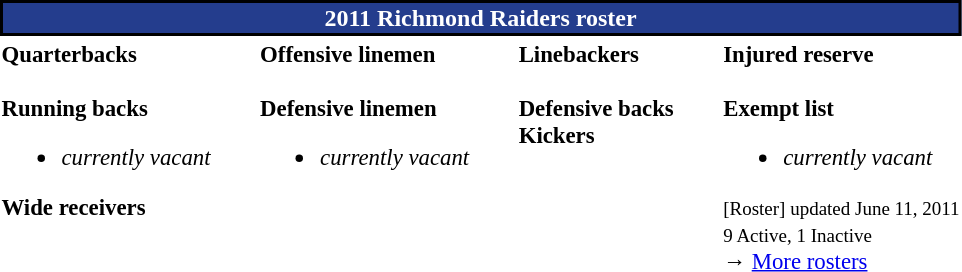<table class="toccolours" style="text-align: left;">
<tr>
<th colspan="7" style="background:#243D8D; border:2px solid #000000; color:white; text-align:center;"><strong>2011 Richmond Raiders roster</strong></th>
</tr>
<tr>
<td style="font-size: 95%;" valign="top"><strong>Quarterbacks</strong><br>
<br><strong>Running backs</strong><ul><li><em>currently vacant</em></li></ul><strong>Wide receivers</strong>

</td>
<td style="width: 25px;"></td>
<td style="font-size: 95%;" valign="top"><strong>Offensive linemen</strong><br><br><strong>Defensive linemen</strong><ul><li><em>currently vacant</em></li></ul></td>
<td style="width: 25px;"></td>
<td style="font-size: 95%;" valign="top"><strong>Linebackers</strong><br><br><strong>Defensive backs</strong>

<br><strong>Kickers</strong>
</td>
<td style="width: 25px;"></td>
<td style="font-size: 95%;" valign="top"><strong>Injured reserve</strong><br><br><strong>Exempt list</strong><ul><li><em>currently vacant</em></li></ul><small>[Roster] updated June 11, 2011</small><br>
<small>9 Active, 1 Inactive</small><br>→ <a href='#'>More rosters</a></td>
</tr>
<tr>
</tr>
</table>
